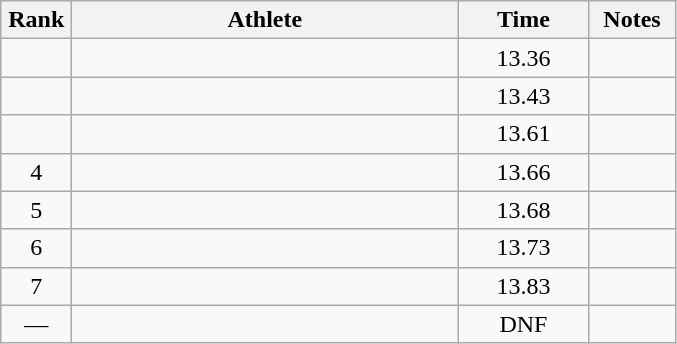<table class="wikitable" style="text-align:center">
<tr>
<th width=40>Rank</th>
<th width=250>Athlete</th>
<th width=80>Time</th>
<th width=50>Notes</th>
</tr>
<tr>
<td></td>
<td align=left></td>
<td>13.36</td>
<td></td>
</tr>
<tr>
<td></td>
<td align=left></td>
<td>13.43</td>
<td></td>
</tr>
<tr>
<td></td>
<td align=left></td>
<td>13.61</td>
<td></td>
</tr>
<tr>
<td>4</td>
<td align=left></td>
<td>13.66</td>
<td></td>
</tr>
<tr>
<td>5</td>
<td align=left></td>
<td>13.68</td>
<td></td>
</tr>
<tr>
<td>6</td>
<td align=left></td>
<td>13.73</td>
<td></td>
</tr>
<tr>
<td>7</td>
<td align=left></td>
<td>13.83</td>
<td></td>
</tr>
<tr>
<td>—</td>
<td align=left></td>
<td>DNF</td>
<td></td>
</tr>
</table>
